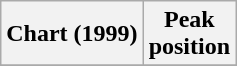<table class="wikitable sortable plainrowheaders">
<tr>
<th>Chart (1999)</th>
<th>Peak<br>position</th>
</tr>
<tr>
</tr>
</table>
